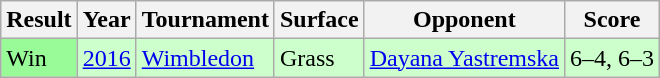<table class="sortable wikitable">
<tr>
<th>Result</th>
<th>Year</th>
<th>Tournament</th>
<th>Surface</th>
<th>Opponent</th>
<th class="unsortable">Score</th>
</tr>
<tr style="background:#CCFFCC;">
<td bgcolor=98fb98>Win</td>
<td><a href='#'>2016</a></td>
<td><a href='#'>Wimbledon</a></td>
<td>Grass</td>
<td> <a href='#'>Dayana Yastremska</a></td>
<td>6–4, 6–3</td>
</tr>
</table>
